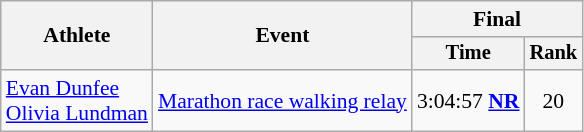<table class=wikitable style="font-size:90%">
<tr>
<th rowspan=2>Athlete</th>
<th rowspan=2>Event</th>
<th colspan=2>Final</th>
</tr>
<tr style="font-size:95%">
<th>Time</th>
<th>Rank</th>
</tr>
<tr align=center>
<td align=left><a href='#'>Evan Dunfee</a><br><a href='#'>Olivia Lundman</a></td>
<td align=left><a href='#'>Marathon race walking relay</a></td>
<td>3:04:57 <strong><a href='#'>NR</a></strong></td>
<td>20</td>
</tr>
</table>
